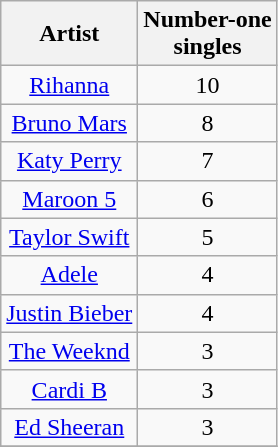<table class="wikitable sortable" border="1" style="text-align: center;">
<tr>
<th>Artist</th>
<th>Number-one<br>singles</th>
</tr>
<tr>
<td><a href='#'>Rihanna</a></td>
<td>10</td>
</tr>
<tr>
<td><a href='#'>Bruno Mars</a></td>
<td>8</td>
</tr>
<tr>
<td><a href='#'>Katy Perry</a></td>
<td>7</td>
</tr>
<tr>
<td><a href='#'>Maroon 5</a></td>
<td>6</td>
</tr>
<tr>
<td><a href='#'>Taylor Swift</a></td>
<td>5</td>
</tr>
<tr>
<td><a href='#'>Adele</a></td>
<td>4</td>
</tr>
<tr>
<td><a href='#'>Justin Bieber</a></td>
<td>4</td>
</tr>
<tr>
<td><a href='#'>The Weeknd</a></td>
<td>3</td>
</tr>
<tr>
<td><a href='#'>Cardi B</a></td>
<td>3</td>
</tr>
<tr>
<td><a href='#'>Ed Sheeran</a></td>
<td>3</td>
</tr>
<tr>
</tr>
</table>
